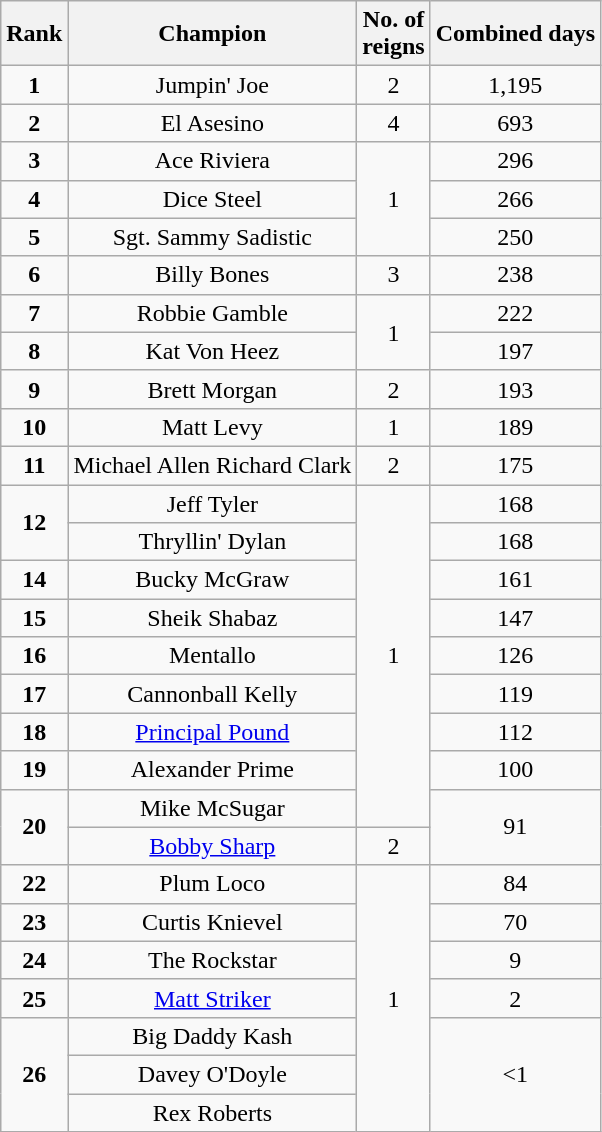<table class="wikitable sortable" style="text-align: center">
<tr>
<th>Rank</th>
<th>Champion</th>
<th>No. of<br>reigns</th>
<th>Combined days</th>
</tr>
<tr>
<td><strong>1</strong></td>
<td>Jumpin' Joe</td>
<td>2</td>
<td>1,195</td>
</tr>
<tr>
<td><strong>2</strong></td>
<td>El Asesino</td>
<td>4</td>
<td>693</td>
</tr>
<tr>
<td><strong>3</strong></td>
<td>Ace Riviera</td>
<td rowspan=3>1</td>
<td>296</td>
</tr>
<tr>
<td><strong>4</strong></td>
<td>Dice Steel</td>
<td>266</td>
</tr>
<tr>
<td><strong>5</strong></td>
<td>Sgt. Sammy Sadistic</td>
<td>250</td>
</tr>
<tr>
<td><strong>6</strong></td>
<td>Billy Bones</td>
<td>3</td>
<td>238</td>
</tr>
<tr>
<td><strong>7</strong></td>
<td>Robbie Gamble</td>
<td rowspan=2>1</td>
<td>222</td>
</tr>
<tr>
<td><strong>8</strong></td>
<td>Kat Von Heez</td>
<td>197</td>
</tr>
<tr>
<td><strong>9</strong></td>
<td>Brett Morgan</td>
<td>2</td>
<td>193</td>
</tr>
<tr>
<td><strong>10</strong></td>
<td>Matt Levy</td>
<td>1</td>
<td>189</td>
</tr>
<tr>
<td><strong>11</strong></td>
<td>Michael Allen Richard Clark</td>
<td>2</td>
<td>175</td>
</tr>
<tr>
<td rowspan=2><strong>12</strong></td>
<td>Jeff Tyler</td>
<td rowspan=9>1</td>
<td>168</td>
</tr>
<tr>
<td>Thryllin' Dylan</td>
<td>168</td>
</tr>
<tr>
<td><strong>14</strong></td>
<td>Bucky McGraw</td>
<td>161</td>
</tr>
<tr>
<td><strong>15</strong></td>
<td>Sheik Shabaz</td>
<td>147</td>
</tr>
<tr>
<td><strong>16</strong></td>
<td>Mentallo</td>
<td>126</td>
</tr>
<tr>
<td><strong>17</strong></td>
<td>Cannonball Kelly</td>
<td>119</td>
</tr>
<tr>
<td><strong>18</strong></td>
<td><a href='#'>Principal Pound</a></td>
<td>112</td>
</tr>
<tr>
<td><strong>19</strong></td>
<td>Alexander Prime</td>
<td>100</td>
</tr>
<tr>
<td rowspan=2><strong>20</strong></td>
<td>Mike McSugar</td>
<td rowspan=2>91</td>
</tr>
<tr>
<td><a href='#'>Bobby Sharp</a></td>
<td>2</td>
</tr>
<tr>
<td><strong>22</strong></td>
<td>Plum Loco</td>
<td rowspan=7>1</td>
<td>84</td>
</tr>
<tr>
<td><strong>23</strong></td>
<td>Curtis Knievel</td>
<td>70</td>
</tr>
<tr>
<td><strong>24</strong></td>
<td>The Rockstar</td>
<td>9</td>
</tr>
<tr>
<td><strong>25</strong></td>
<td><a href='#'>Matt Striker</a></td>
<td>2</td>
</tr>
<tr>
<td rowspan=3><strong>26</strong></td>
<td>Big Daddy Kash</td>
<td rowspan=3><1</td>
</tr>
<tr>
<td>Davey O'Doyle</td>
</tr>
<tr>
<td>Rex Roberts</td>
</tr>
</table>
